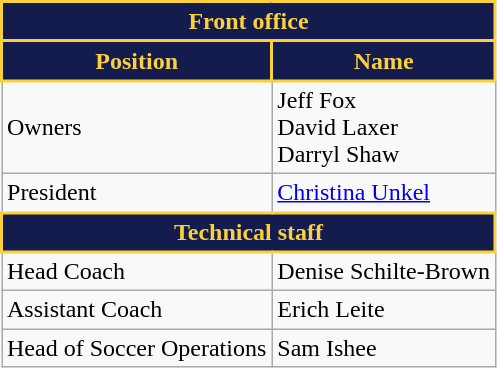<table class="wikitable">
<tr>
<th colspan="2" style="background:#141B4D; color:#FBD13B; border:2px solid #FBD13B;">Front office</th>
</tr>
<tr>
<th style="background:#141B4D; color:#FBD13B; border:2px solid #FBD13B;">Position</th>
<th style="background:#141B4D; color:#FBD13B; border:2px solid #FBD13B;">Name</th>
</tr>
<tr>
<td>Owners</td>
<td>Jeff Fox<br>David Laxer<br>Darryl Shaw</td>
</tr>
<tr>
<td>President</td>
<td> <a href='#'>Christina Unkel</a></td>
</tr>
<tr>
<th style="background:#141B4D; color:#FBD13B; border:2px solid #FBD13B;" colspan="2">Technical staff</th>
</tr>
<tr>
<td>Head Coach</td>
<td>Denise Schilte-Brown</td>
</tr>
<tr>
<td>Assistant Coach</td>
<td>Erich Leite</td>
</tr>
<tr>
<td>Head of Soccer Operations</td>
<td>Sam Ishee</td>
</tr>
</table>
